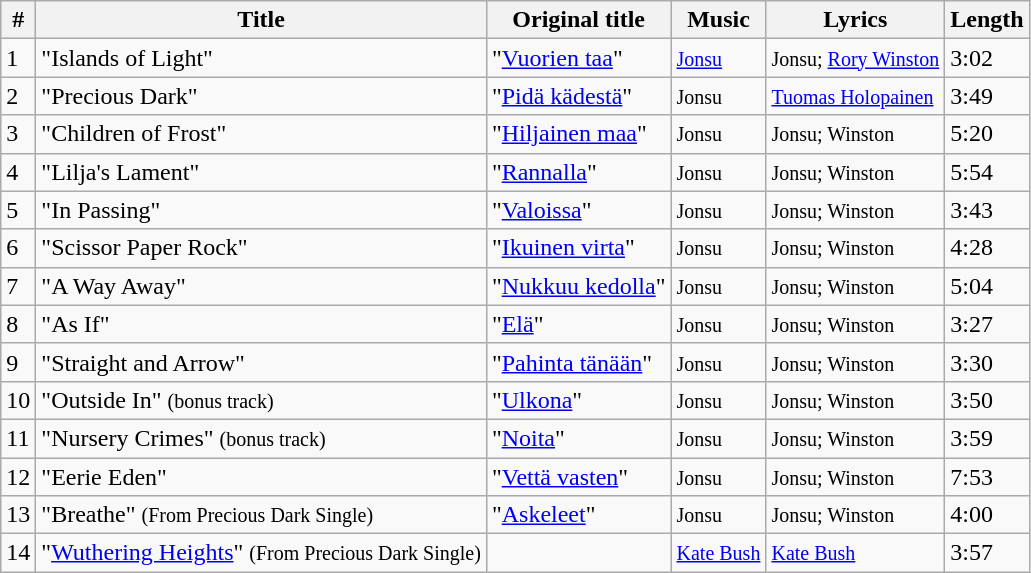<table class="wikitable">
<tr>
<th>#</th>
<th>Title</th>
<th>Original title</th>
<th>Music</th>
<th>Lyrics</th>
<th>Length</th>
</tr>
<tr>
<td>1</td>
<td>"Islands of Light"</td>
<td>"<a href='#'>Vuorien taa</a>"</td>
<td><small><a href='#'>Jonsu</a></small></td>
<td><small>Jonsu; <a href='#'>Rory Winston</a></small></td>
<td>3:02</td>
</tr>
<tr>
<td>2</td>
<td>"Precious Dark"</td>
<td>"<a href='#'>Pidä kädestä</a>"</td>
<td><small>Jonsu</small></td>
<td><small><a href='#'>Tuomas Holopainen</a></small></td>
<td>3:49</td>
</tr>
<tr>
<td>3</td>
<td>"Children of Frost"</td>
<td>"<a href='#'>Hiljainen maa</a>"</td>
<td><small>Jonsu</small></td>
<td><small>Jonsu; Winston</small></td>
<td>5:20</td>
</tr>
<tr>
<td>4</td>
<td>"Lilja's Lament"</td>
<td>"<a href='#'>Rannalla</a>"</td>
<td><small>Jonsu</small></td>
<td><small>Jonsu; Winston</small></td>
<td>5:54</td>
</tr>
<tr>
<td>5</td>
<td>"In Passing"</td>
<td>"<a href='#'>Valoissa</a>"</td>
<td><small>Jonsu</small></td>
<td><small>Jonsu; Winston</small></td>
<td>3:43</td>
</tr>
<tr>
<td>6</td>
<td>"Scissor Paper Rock"</td>
<td>"<a href='#'>Ikuinen virta</a>"</td>
<td><small>Jonsu</small></td>
<td><small>Jonsu; Winston</small></td>
<td>4:28</td>
</tr>
<tr>
<td>7</td>
<td>"A Way Away"</td>
<td>"<a href='#'>Nukkuu kedolla</a>"</td>
<td><small>Jonsu</small></td>
<td><small>Jonsu; Winston</small></td>
<td>5:04</td>
</tr>
<tr>
<td>8</td>
<td>"As If"</td>
<td>"<a href='#'>Elä</a>"</td>
<td><small>Jonsu</small></td>
<td><small>Jonsu; Winston</small></td>
<td>3:27</td>
</tr>
<tr>
<td>9</td>
<td>"Straight and Arrow"</td>
<td>"<a href='#'>Pahinta tänään</a>"</td>
<td><small>Jonsu</small></td>
<td><small>Jonsu; Winston</small></td>
<td>3:30</td>
</tr>
<tr>
<td>10</td>
<td>"Outside In" <small>(bonus track)</small></td>
<td>"<a href='#'>Ulkona</a>"</td>
<td><small>Jonsu</small></td>
<td><small>Jonsu; Winston</small></td>
<td>3:50</td>
</tr>
<tr>
<td>11</td>
<td>"Nursery Crimes" <small>(bonus track)</small></td>
<td>"<a href='#'>Noita</a>"</td>
<td><small>Jonsu</small></td>
<td><small>Jonsu; Winston</small></td>
<td>3:59</td>
</tr>
<tr>
<td>12</td>
<td>"Eerie Eden"</td>
<td>"<a href='#'>Vettä vasten</a>"</td>
<td><small>Jonsu</small></td>
<td><small>Jonsu; Winston</small></td>
<td>7:53</td>
</tr>
<tr>
<td>13</td>
<td>"Breathe" <small>(From Precious Dark Single)</small></td>
<td>"<a href='#'>Askeleet</a>"</td>
<td><small>Jonsu</small></td>
<td><small>Jonsu; Winston</small></td>
<td>4:00</td>
</tr>
<tr>
<td>14</td>
<td>"<a href='#'>Wuthering Heights</a>" <small>(From Precious Dark Single)</small></td>
<td></td>
<td><small><a href='#'>Kate Bush</a></small></td>
<td><small><a href='#'>Kate Bush</a></small></td>
<td>3:57</td>
</tr>
</table>
